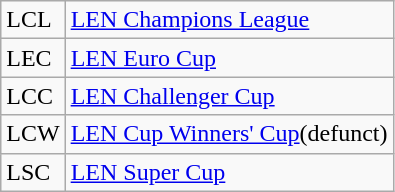<table class="wikitable">
<tr>
<td>LCL</td>
<td><a href='#'>LEN Champions League</a></td>
</tr>
<tr>
<td>LEC</td>
<td><a href='#'>LEN Euro Cup</a></td>
</tr>
<tr>
<td>LCC</td>
<td><a href='#'>LEN Challenger Cup</a></td>
</tr>
<tr>
<td>LCW</td>
<td><a href='#'>LEN Cup Winners' Cup</a>(defunct)</td>
</tr>
<tr>
<td>LSC</td>
<td><a href='#'>LEN Super Cup</a></td>
</tr>
</table>
